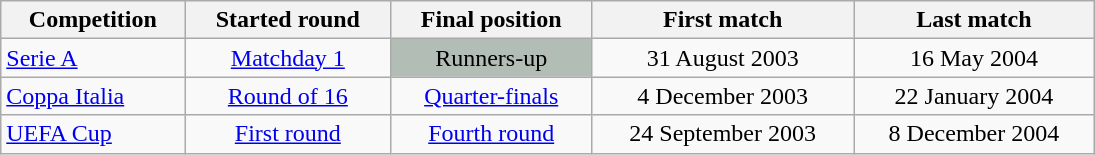<table class=wikitable style="text-align:center; width:730px">
<tr>
<th style=text-align:center; width:150px;>Competition</th>
<th style=text-align:center; width:100px;>Started round</th>
<th style=text-align:center; width:100px;>Final position</th>
<th style=text-align:center; width:150px;>First match</th>
<th style=text-align:center; width:140px;>Last match</th>
</tr>
<tr>
<td style=text-align:left;><a href='#'>Serie A</a></td>
<td><a href='#'>Matchday 1</a></td>
<td style=background:#B2BEB5;>Runners-up</td>
<td>31 August 2003</td>
<td>16 May 2004</td>
</tr>
<tr>
<td style=text-align:left;><a href='#'>Coppa Italia</a></td>
<td><a href='#'>Round of 16</a></td>
<td><a href='#'>Quarter-finals</a></td>
<td>4 December 2003</td>
<td>22 January 2004</td>
</tr>
<tr>
<td style=text-align:left;><a href='#'>UEFA Cup</a></td>
<td><a href='#'>First round</a></td>
<td><a href='#'>Fourth round</a></td>
<td>24 September 2003</td>
<td>8 December 2004</td>
</tr>
</table>
